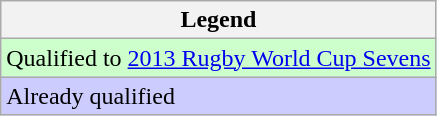<table class="wikitable">
<tr>
<th>Legend</th>
</tr>
<tr bgcolor=ccffcc>
<td>Qualified to <a href='#'>2013 Rugby World Cup Sevens</a></td>
</tr>
<tr bgcolor=ccccff>
<td>Already qualified</td>
</tr>
</table>
